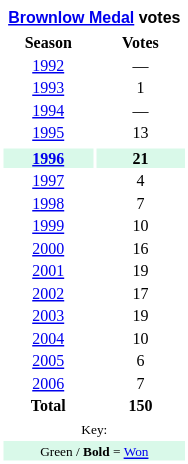<table style="margin-right:4px; margin-top:8px; float:right; border:1px No. 000 solid; border-radius:8px; background:#fff; font-family:Verdana; font-size:8pt; text-align:center;">
<tr style="background:#fff;">
<td colspan="2;" style="padding:3px; margin-bottom:-3px; margin-top:2px; font-family:Arial; "><strong><a href='#'>Brownlow Medal</a> votes</strong></td>
</tr>
<tr>
<th style="width:50%;">Season</th>
<th style="width:50%;">Votes</th>
</tr>
<tr>
<td><a href='#'>1992</a></td>
<td>—</td>
</tr>
<tr>
<td><a href='#'>1993</a></td>
<td>1</td>
</tr>
<tr>
<td><a href='#'>1994</a></td>
<td>—</td>
</tr>
<tr>
<td><a href='#'>1995</a></td>
<td>13</td>
</tr>
<tr>
</tr>
<tr style="background:#D9F9E9;">
<td><strong><a href='#'>1996</a></strong></td>
<td><strong>21</strong></td>
</tr>
<tr>
<td><a href='#'>1997</a></td>
<td>4</td>
</tr>
<tr>
<td><a href='#'>1998</a></td>
<td>7</td>
</tr>
<tr>
<td><a href='#'>1999</a></td>
<td>10</td>
</tr>
<tr>
<td><a href='#'>2000</a></td>
<td>16</td>
</tr>
<tr>
<td><a href='#'>2001</a></td>
<td>19</td>
</tr>
<tr>
<td><a href='#'>2002</a></td>
<td>17</td>
</tr>
<tr>
<td><a href='#'>2003</a></td>
<td>19</td>
</tr>
<tr>
<td><a href='#'>2004</a></td>
<td>10</td>
</tr>
<tr>
<td><a href='#'>2005</a></td>
<td>6</td>
</tr>
<tr>
<td><a href='#'>2006</a></td>
<td>7</td>
</tr>
<tr>
<td><strong>Total</strong></td>
<td><strong>150</strong></td>
</tr>
<tr>
<td colspan=2><small>Key:</small></td>
</tr>
<tr style="background:#d9f9e9; border:1px solid #aaa; width:2em;">
<td colspan=2><small>Green / <strong>Bold</strong> = <a href='#'>Won</a></small></td>
</tr>
</table>
